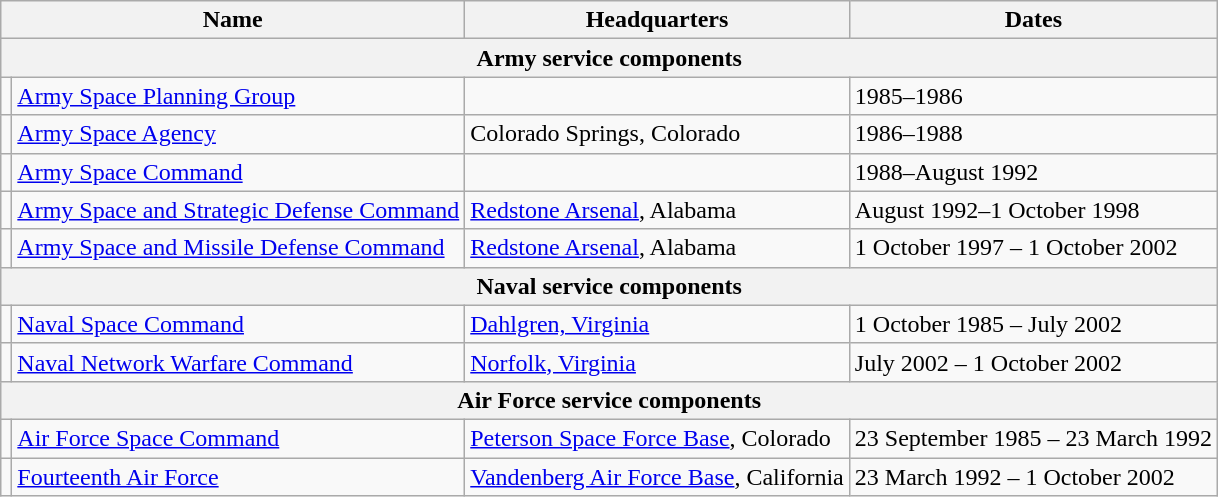<table class="wikitable">
<tr>
<th colspan=2>Name</th>
<th>Headquarters</th>
<th>Dates</th>
</tr>
<tr>
<th colspan=4>Army service components</th>
</tr>
<tr>
<td></td>
<td><a href='#'>Army Space Planning Group</a></td>
<td></td>
<td>1985–1986</td>
</tr>
<tr>
<td></td>
<td><a href='#'>Army Space Agency</a></td>
<td>Colorado Springs, Colorado</td>
<td>1986–1988</td>
</tr>
<tr>
<td></td>
<td><a href='#'>Army Space Command</a></td>
<td></td>
<td>1988–August 1992</td>
</tr>
<tr>
<td></td>
<td><a href='#'>Army Space and Strategic Defense Command</a></td>
<td><a href='#'>Redstone Arsenal</a>, Alabama</td>
<td>August 1992–1 October 1998</td>
</tr>
<tr>
<td></td>
<td><a href='#'>Army Space and Missile Defense Command</a></td>
<td><a href='#'>Redstone Arsenal</a>, Alabama</td>
<td>1 October 1997 – 1 October 2002</td>
</tr>
<tr>
<th colspan=4>Naval service components</th>
</tr>
<tr>
<td></td>
<td><a href='#'>Naval Space Command</a></td>
<td><a href='#'>Dahlgren, Virginia</a></td>
<td>1 October 1985 – July 2002</td>
</tr>
<tr>
<td></td>
<td><a href='#'>Naval Network Warfare Command</a></td>
<td><a href='#'>Norfolk, Virginia</a></td>
<td>July 2002 – 1 October 2002</td>
</tr>
<tr>
<th colspan=4>Air Force service components</th>
</tr>
<tr>
<td></td>
<td><a href='#'>Air Force Space Command</a></td>
<td><a href='#'>Peterson Space Force Base</a>, Colorado</td>
<td>23 September 1985 – 23 March 1992</td>
</tr>
<tr>
<td></td>
<td><a href='#'>Fourteenth Air Force</a></td>
<td><a href='#'>Vandenberg Air Force Base</a>, California</td>
<td>23 March 1992 – 1 October 2002</td>
</tr>
</table>
